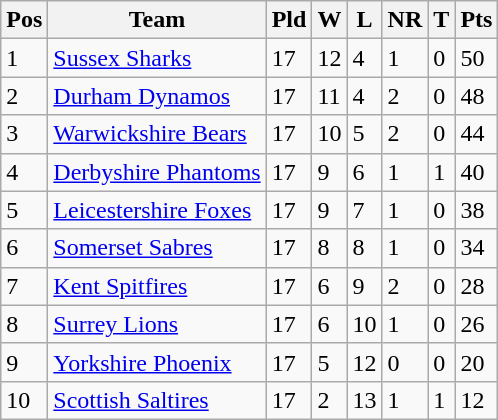<table class="wikitable">
<tr>
<th>Pos</th>
<th>Team</th>
<th>Pld</th>
<th>W</th>
<th>L</th>
<th>NR</th>
<th>T</th>
<th>Pts</th>
</tr>
<tr>
<td>1</td>
<td><a href='#'>Sussex Sharks</a></td>
<td>17</td>
<td>12</td>
<td>4</td>
<td>1</td>
<td>0</td>
<td>50</td>
</tr>
<tr>
<td>2</td>
<td><a href='#'>Durham Dynamos</a></td>
<td>17</td>
<td>11</td>
<td>4</td>
<td>2</td>
<td>0</td>
<td>48</td>
</tr>
<tr>
<td>3</td>
<td><a href='#'>Warwickshire Bears</a></td>
<td>17</td>
<td>10</td>
<td>5</td>
<td>2</td>
<td>0</td>
<td>44</td>
</tr>
<tr>
<td>4</td>
<td><a href='#'>Derbyshire Phantoms</a></td>
<td>17</td>
<td>9</td>
<td>6</td>
<td>1</td>
<td>1</td>
<td>40</td>
</tr>
<tr>
<td>5</td>
<td><a href='#'>Leicestershire Foxes</a></td>
<td>17</td>
<td>9</td>
<td>7</td>
<td>1</td>
<td>0</td>
<td>38</td>
</tr>
<tr>
<td>6</td>
<td><a href='#'>Somerset Sabres</a></td>
<td>17</td>
<td>8</td>
<td>8</td>
<td>1</td>
<td>0</td>
<td>34</td>
</tr>
<tr>
<td>7</td>
<td><a href='#'>Kent Spitfires</a></td>
<td>17</td>
<td>6</td>
<td>9</td>
<td>2</td>
<td>0</td>
<td>28</td>
</tr>
<tr>
<td>8</td>
<td><a href='#'>Surrey Lions</a></td>
<td>17</td>
<td>6</td>
<td>10</td>
<td>1</td>
<td>0</td>
<td>26</td>
</tr>
<tr>
<td>9</td>
<td><a href='#'>Yorkshire Phoenix</a></td>
<td>17</td>
<td>5</td>
<td>12</td>
<td>0</td>
<td>0</td>
<td>20</td>
</tr>
<tr>
<td>10</td>
<td><a href='#'>Scottish Saltires</a></td>
<td>17</td>
<td>2</td>
<td>13</td>
<td>1</td>
<td>1</td>
<td>12</td>
</tr>
</table>
